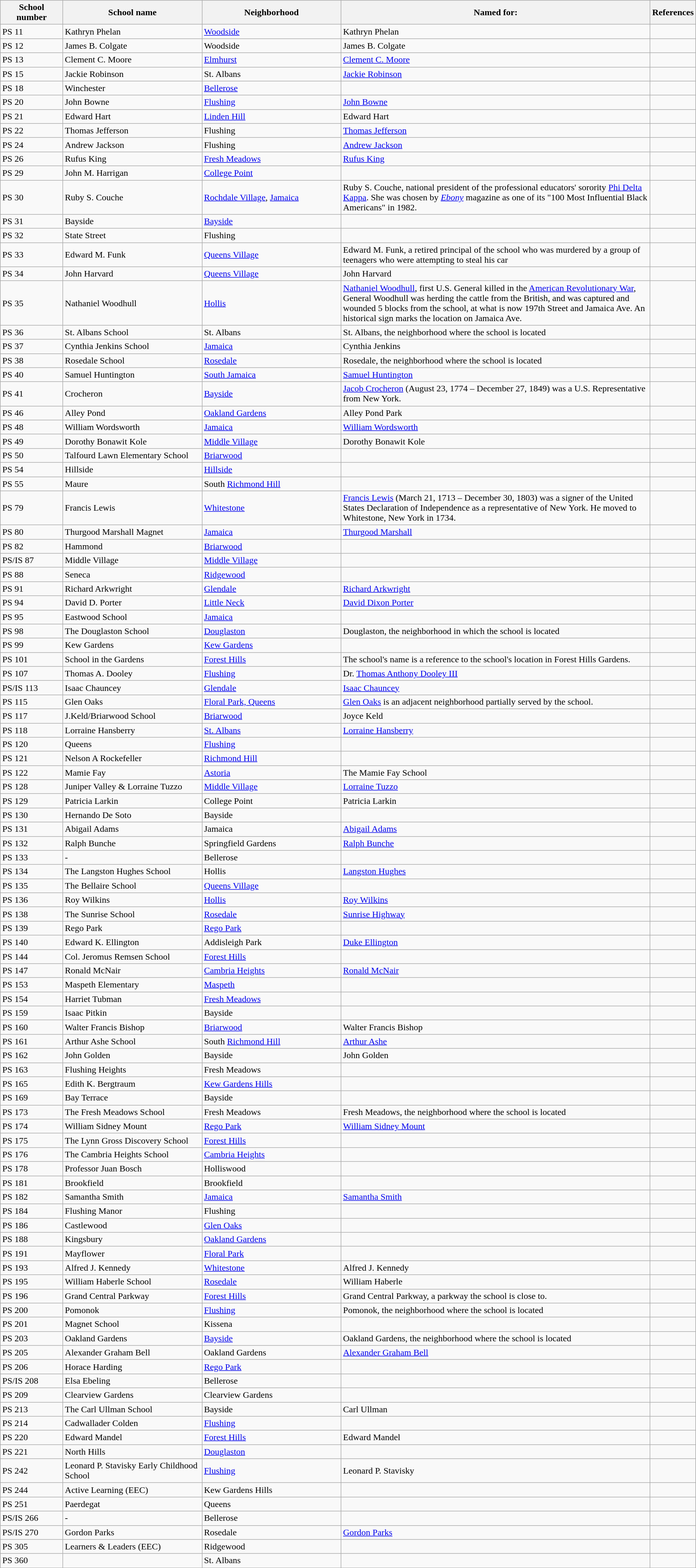<table class="wikitable">
<tr>
<th style="width:9%;">School<br>number</th>
<th style="width:20%;">School name</th>
<th style="width:20%;">Neighborhood</th>
<th>Named for:</th>
<th>References</th>
</tr>
<tr>
<td>PS 11</td>
<td>Kathryn Phelan</td>
<td><a href='#'>Woodside</a></td>
<td>Kathryn Phelan</td>
<td></td>
</tr>
<tr>
<td>PS 12</td>
<td>James B. Colgate</td>
<td>Woodside</td>
<td>James B. Colgate</td>
<td></td>
</tr>
<tr>
<td>PS 13</td>
<td>Clement C. Moore</td>
<td><a href='#'>Elmhurst</a></td>
<td><a href='#'>Clement C. Moore</a></td>
<td></td>
</tr>
<tr>
<td>PS 15</td>
<td>Jackie Robinson</td>
<td>St. Albans</td>
<td><a href='#'>Jackie Robinson</a></td>
<td></td>
</tr>
<tr>
<td>PS 18</td>
<td>Winchester</td>
<td><a href='#'>Bellerose</a></td>
<td></td>
<td></td>
</tr>
<tr>
<td>PS 20</td>
<td>John Bowne</td>
<td><a href='#'>Flushing</a></td>
<td><a href='#'>John Bowne</a></td>
<td></td>
</tr>
<tr>
<td>PS 21</td>
<td>Edward Hart</td>
<td><a href='#'>Linden Hill</a></td>
<td>Edward Hart</td>
<td></td>
</tr>
<tr>
<td>PS 22</td>
<td>Thomas Jefferson</td>
<td>Flushing</td>
<td><a href='#'>Thomas Jefferson</a></td>
<td></td>
</tr>
<tr>
<td>PS 24</td>
<td>Andrew Jackson</td>
<td>Flushing</td>
<td><a href='#'>Andrew Jackson</a></td>
<td></td>
</tr>
<tr>
<td>PS 26</td>
<td>Rufus King</td>
<td><a href='#'>Fresh Meadows</a></td>
<td><a href='#'>Rufus King</a></td>
<td></td>
</tr>
<tr>
<td>PS 29</td>
<td>John M. Harrigan</td>
<td><a href='#'>College Point</a></td>
<td></td>
<td></td>
</tr>
<tr>
<td>PS 30</td>
<td>Ruby S. Couche</td>
<td><a href='#'>Rochdale Village</a>, <a href='#'>Jamaica</a></td>
<td>Ruby S. Couche, national president of the professional educators' sorority <a href='#'>Phi Delta Kappa</a>. She was chosen by <em><a href='#'>Ebony</a></em> magazine as one of its "100 Most Influential Black Americans" in 1982.</td>
<td></td>
</tr>
<tr>
<td>PS 31</td>
<td>Bayside</td>
<td><a href='#'>Bayside</a></td>
<td></td>
<td></td>
</tr>
<tr>
<td>PS 32</td>
<td>State Street</td>
<td>Flushing</td>
<td></td>
<td></td>
</tr>
<tr>
<td>PS 33</td>
<td>Edward M. Funk</td>
<td><a href='#'>Queens Village</a></td>
<td>Edward M. Funk, a retired principal of the school who was murdered by a group of teenagers who were attempting to steal his car</td>
<td></td>
</tr>
<tr>
<td>PS 34</td>
<td>John Harvard</td>
<td><a href='#'>Queens Village</a></td>
<td>John Harvard</td>
<td></td>
</tr>
<tr>
<td>PS 35</td>
<td>Nathaniel Woodhull</td>
<td><a href='#'>Hollis</a></td>
<td><a href='#'>Nathaniel Woodhull</a>, first U.S. General killed in the <a href='#'>American Revolutionary War</a>, General Woodhull was herding the cattle from the British, and was captured and wounded 5 blocks from the school, at what is now 197th Street and Jamaica Ave. An historical sign marks the location on Jamaica Ave.</td>
<td></td>
</tr>
<tr>
<td>PS 36</td>
<td>St. Albans School</td>
<td>St. Albans</td>
<td>St. Albans, the neighborhood where the school is located</td>
<td></td>
</tr>
<tr>
<td>PS 37</td>
<td>Cynthia Jenkins School</td>
<td><a href='#'>Jamaica</a></td>
<td>Cynthia Jenkins</td>
<td></td>
</tr>
<tr>
<td>PS 38</td>
<td>Rosedale School</td>
<td><a href='#'>Rosedale</a></td>
<td>Rosedale, the neighborhood where the school is located</td>
<td></td>
</tr>
<tr>
<td>PS 40</td>
<td>Samuel Huntington</td>
<td><a href='#'>South Jamaica</a></td>
<td><a href='#'>Samuel Huntington</a></td>
<td></td>
</tr>
<tr>
<td>PS 41</td>
<td>Crocheron</td>
<td><a href='#'>Bayside</a></td>
<td><a href='#'>Jacob Crocheron</a> (August 23, 1774 – December 27, 1849) was a U.S. Representative from New York.</td>
<td></td>
</tr>
<tr>
<td>PS 46</td>
<td>Alley Pond</td>
<td><a href='#'>Oakland Gardens</a></td>
<td>Alley Pond Park</td>
<td></td>
</tr>
<tr>
<td>PS 48</td>
<td>William Wordsworth</td>
<td><a href='#'>Jamaica</a></td>
<td><a href='#'>William Wordsworth</a></td>
<td></td>
</tr>
<tr>
<td>PS 49</td>
<td>Dorothy Bonawit Kole</td>
<td><a href='#'>Middle Village</a></td>
<td>Dorothy Bonawit Kole</td>
<td></td>
</tr>
<tr>
<td>PS 50</td>
<td>Talfourd Lawn Elementary School</td>
<td><a href='#'>Briarwood</a></td>
<td></td>
<td></td>
</tr>
<tr>
<td>PS 54</td>
<td>Hillside</td>
<td><a href='#'>Hillside</a></td>
<td></td>
<td></td>
</tr>
<tr>
<td>PS 55</td>
<td>Maure</td>
<td>South <a href='#'>Richmond Hill</a></td>
<td></td>
<td></td>
</tr>
<tr>
<td>PS 79</td>
<td>Francis Lewis</td>
<td><a href='#'>Whitestone</a></td>
<td><a href='#'>Francis Lewis</a> (March 21, 1713 – December 30, 1803) was a signer of the United States Declaration of Independence as a representative of New York. He moved to Whitestone, New York in 1734.</td>
<td></td>
</tr>
<tr>
<td>PS 80</td>
<td>Thurgood Marshall Magnet</td>
<td><a href='#'>Jamaica</a></td>
<td><a href='#'>Thurgood Marshall</a></td>
<td></td>
</tr>
<tr>
<td>PS 82</td>
<td>Hammond</td>
<td><a href='#'>Briarwood</a></td>
<td></td>
<td></td>
</tr>
<tr>
<td>PS/IS 87</td>
<td>Middle Village</td>
<td><a href='#'>Middle Village</a></td>
<td></td>
<td></td>
</tr>
<tr>
<td>PS 88</td>
<td>Seneca</td>
<td><a href='#'>Ridgewood</a></td>
<td></td>
<td></td>
</tr>
<tr>
<td>PS 91</td>
<td>Richard Arkwright</td>
<td><a href='#'>Glendale</a></td>
<td><a href='#'>Richard Arkwright</a></td>
<td></td>
</tr>
<tr>
<td>PS 94</td>
<td>David D. Porter</td>
<td><a href='#'>Little Neck</a></td>
<td><a href='#'>David Dixon Porter</a></td>
<td></td>
</tr>
<tr>
<td>PS 95</td>
<td>Eastwood School</td>
<td><a href='#'>Jamaica</a></td>
<td></td>
<td></td>
</tr>
<tr>
<td>PS 98</td>
<td>The Douglaston School</td>
<td><a href='#'>Douglaston</a></td>
<td>Douglaston, the neighborhood in which the school is located</td>
<td></td>
</tr>
<tr>
<td>PS 99</td>
<td>Kew Gardens</td>
<td><a href='#'>Kew Gardens</a></td>
<td></td>
<td></td>
</tr>
<tr>
<td>PS 101</td>
<td>School in the Gardens</td>
<td><a href='#'>Forest Hills</a></td>
<td>The school's name is a reference to the school's location in Forest Hills Gardens.</td>
<td></td>
</tr>
<tr>
<td>PS 107</td>
<td>Thomas A. Dooley</td>
<td><a href='#'>Flushing</a></td>
<td>Dr. <a href='#'>Thomas Anthony Dooley III</a></td>
<td></td>
</tr>
<tr>
<td>PS/IS 113</td>
<td>Isaac Chauncey</td>
<td><a href='#'>Glendale</a></td>
<td><a href='#'>Isaac Chauncey</a></td>
<td></td>
</tr>
<tr>
<td>PS 115</td>
<td>Glen Oaks</td>
<td><a href='#'>Floral Park, Queens</a></td>
<td><a href='#'>Glen Oaks</a> is an adjacent neighborhood partially served by the school.</td>
<td></td>
</tr>
<tr>
<td>PS 117</td>
<td>J.Keld/Briarwood School</td>
<td><a href='#'>Briarwood</a></td>
<td>Joyce Keld</td>
<td></td>
</tr>
<tr>
<td>PS 118</td>
<td>Lorraine Hansberry</td>
<td><a href='#'>St. Albans</a></td>
<td><a href='#'>Lorraine Hansberry</a></td>
<td></td>
</tr>
<tr>
<td>PS 120</td>
<td>Queens</td>
<td><a href='#'>Flushing</a></td>
<td></td>
<td></td>
</tr>
<tr>
<td>PS 121</td>
<td>Nelson A Rockefeller</td>
<td><a href='#'>Richmond Hill</a></td>
<td></td>
<td></td>
</tr>
<tr>
<td>PS 122</td>
<td>Mamie Fay</td>
<td><a href='#'>Astoria</a></td>
<td>The Mamie Fay School</td>
<td></td>
</tr>
<tr>
<td>PS 128</td>
<td>Juniper Valley & Lorraine Tuzzo</td>
<td><a href='#'>Middle Village</a></td>
<td><a href='#'>Lorraine Tuzzo</a></td>
<td></td>
</tr>
<tr>
<td>PS 129</td>
<td>Patricia Larkin</td>
<td>College Point</td>
<td>Patricia Larkin</td>
<td></td>
</tr>
<tr>
<td>PS 130</td>
<td>Hernando De Soto</td>
<td>Bayside</td>
<td></td>
<td></td>
</tr>
<tr>
<td>PS 131</td>
<td>Abigail Adams</td>
<td>Jamaica</td>
<td><a href='#'>Abigail Adams</a></td>
<td></td>
</tr>
<tr>
<td>PS 132</td>
<td>Ralph Bunche</td>
<td>Springfield Gardens</td>
<td><a href='#'>Ralph Bunche</a></td>
<td></td>
</tr>
<tr>
<td>PS 133</td>
<td>-</td>
<td>Bellerose</td>
<td></td>
<td></td>
</tr>
<tr>
<td>PS 134</td>
<td>The Langston Hughes School</td>
<td>Hollis</td>
<td><a href='#'>Langston Hughes</a></td>
<td></td>
</tr>
<tr>
<td>PS 135</td>
<td>The Bellaire School</td>
<td><a href='#'>Queens Village</a></td>
<td></td>
<td></td>
</tr>
<tr>
<td>PS 136</td>
<td>Roy Wilkins</td>
<td><a href='#'>Hollis</a></td>
<td><a href='#'>Roy Wilkins</a></td>
<td></td>
</tr>
<tr>
<td>PS 138</td>
<td>The Sunrise School</td>
<td><a href='#'>Rosedale</a></td>
<td><a href='#'>Sunrise Highway</a></td>
<td></td>
</tr>
<tr>
<td>PS 139</td>
<td>Rego Park</td>
<td><a href='#'>Rego Park</a></td>
<td></td>
<td></td>
</tr>
<tr>
<td>PS 140</td>
<td>Edward K. Ellington</td>
<td>Addisleigh Park</td>
<td><a href='#'>Duke Ellington</a></td>
<td></td>
</tr>
<tr>
<td>PS 144</td>
<td>Col. Jeromus Remsen School</td>
<td><a href='#'>Forest Hills</a></td>
<td></td>
<td></td>
</tr>
<tr>
<td>PS 147</td>
<td>Ronald McNair</td>
<td><a href='#'>Cambria Heights</a></td>
<td><a href='#'>Ronald McNair</a></td>
<td></td>
</tr>
<tr>
<td>PS 153</td>
<td>Maspeth Elementary</td>
<td><a href='#'>Maspeth</a></td>
<td></td>
<td></td>
</tr>
<tr>
<td>PS 154</td>
<td>Harriet Tubman</td>
<td><a href='#'>Fresh Meadows</a></td>
<td></td>
<td></td>
</tr>
<tr>
<td>PS 159</td>
<td>Isaac Pitkin</td>
<td>Bayside</td>
<td></td>
<td></td>
</tr>
<tr>
<td>PS 160</td>
<td>Walter Francis Bishop</td>
<td><a href='#'>Briarwood</a></td>
<td>Walter Francis Bishop</td>
<td></td>
</tr>
<tr>
<td>PS 161</td>
<td>Arthur Ashe School</td>
<td>South <a href='#'>Richmond Hill</a></td>
<td><a href='#'>Arthur Ashe</a></td>
<td></td>
</tr>
<tr>
<td>PS 162</td>
<td>John Golden</td>
<td>Bayside</td>
<td>John Golden</td>
<td></td>
</tr>
<tr>
<td>PS 163</td>
<td>Flushing Heights</td>
<td>Fresh Meadows</td>
<td></td>
<td></td>
</tr>
<tr>
<td>PS 165</td>
<td>Edith K. Bergtraum</td>
<td><a href='#'>Kew Gardens Hills</a></td>
<td></td>
<td></td>
</tr>
<tr>
<td>PS 169</td>
<td>Bay Terrace</td>
<td>Bayside</td>
<td></td>
<td></td>
</tr>
<tr>
<td>PS 173</td>
<td>The Fresh Meadows School</td>
<td>Fresh Meadows</td>
<td>Fresh Meadows, the neighborhood where the school is located</td>
<td></td>
</tr>
<tr>
<td>PS 174</td>
<td>William Sidney Mount</td>
<td><a href='#'>Rego Park</a></td>
<td><a href='#'>William Sidney Mount</a></td>
<td></td>
</tr>
<tr>
<td>PS 175</td>
<td>The Lynn Gross Discovery School</td>
<td><a href='#'>Forest Hills</a></td>
<td></td>
<td></td>
</tr>
<tr>
<td>PS 176</td>
<td>The Cambria Heights School</td>
<td><a href='#'>Cambria Heights</a></td>
<td></td>
<td></td>
</tr>
<tr>
<td>PS 178</td>
<td>Professor Juan Bosch</td>
<td>Holliswood</td>
<td></td>
<td></td>
</tr>
<tr>
<td>PS 181</td>
<td>Brookfield</td>
<td>Brookfield</td>
<td></td>
<td></td>
</tr>
<tr>
<td>PS 182</td>
<td>Samantha Smith</td>
<td><a href='#'>Jamaica</a></td>
<td><a href='#'>Samantha Smith</a></td>
<td></td>
</tr>
<tr>
<td>PS 184</td>
<td>Flushing Manor</td>
<td>Flushing</td>
<td></td>
<td></td>
</tr>
<tr>
<td>PS 186</td>
<td>Castlewood</td>
<td><a href='#'>Glen Oaks</a></td>
<td></td>
<td></td>
</tr>
<tr>
<td>PS 188</td>
<td>Kingsbury</td>
<td><a href='#'>Oakland Gardens</a></td>
<td></td>
<td></td>
</tr>
<tr>
<td>PS 191</td>
<td>Mayflower</td>
<td><a href='#'>Floral Park</a></td>
<td></td>
<td></td>
</tr>
<tr>
<td>PS 193</td>
<td>Alfred J. Kennedy</td>
<td><a href='#'>Whitestone</a></td>
<td>Alfred J. Kennedy</td>
<td></td>
</tr>
<tr>
<td>PS 195</td>
<td>William Haberle School</td>
<td><a href='#'>Rosedale</a></td>
<td>William Haberle</td>
<td></td>
</tr>
<tr>
<td>PS 196</td>
<td>Grand Central Parkway</td>
<td><a href='#'>Forest Hills</a></td>
<td>Grand Central Parkway, a parkway the school is close to.</td>
<td></td>
</tr>
<tr>
<td>PS 200</td>
<td>Pomonok</td>
<td><a href='#'>Flushing</a></td>
<td>Pomonok, the neighborhood where the school is located</td>
<td></td>
</tr>
<tr>
<td>PS 201</td>
<td>Magnet School</td>
<td>Kissena</td>
<td></td>
<td></td>
</tr>
<tr>
<td>PS 203</td>
<td>Oakland Gardens</td>
<td><a href='#'>Bayside</a></td>
<td>Oakland Gardens, the neighborhood where the school is located</td>
<td></td>
</tr>
<tr>
<td>PS 205</td>
<td>Alexander Graham Bell</td>
<td>Oakland Gardens</td>
<td><a href='#'>Alexander Graham Bell</a></td>
<td></td>
</tr>
<tr>
<td>PS 206</td>
<td>Horace Harding</td>
<td><a href='#'>Rego Park</a></td>
<td></td>
<td></td>
</tr>
<tr>
<td>PS/IS 208</td>
<td>Elsa Ebeling</td>
<td>Bellerose</td>
<td></td>
<td></td>
</tr>
<tr>
<td>PS 209</td>
<td>Clearview Gardens</td>
<td>Clearview Gardens</td>
<td></td>
<td></td>
</tr>
<tr>
<td>PS 213</td>
<td>The Carl Ullman School</td>
<td>Bayside</td>
<td>Carl Ullman</td>
<td></td>
</tr>
<tr>
<td>PS 214</td>
<td>Cadwallader Colden</td>
<td><a href='#'>Flushing</a></td>
<td></td>
<td></td>
</tr>
<tr>
<td>PS 220</td>
<td>Edward Mandel</td>
<td><a href='#'>Forest Hills</a></td>
<td>Edward Mandel</td>
<td></td>
</tr>
<tr>
<td>PS 221</td>
<td>North Hills</td>
<td><a href='#'>Douglaston</a></td>
<td></td>
<td></td>
</tr>
<tr>
<td>PS 242</td>
<td>Leonard P. Stavisky Early Childhood School</td>
<td><a href='#'>Flushing</a></td>
<td>Leonard P. Stavisky</td>
<td></td>
</tr>
<tr>
<td>PS 244</td>
<td>Active Learning (EEC)</td>
<td>Kew Gardens Hills</td>
<td></td>
<td></td>
</tr>
<tr>
<td>PS 251</td>
<td>Paerdegat</td>
<td>Queens</td>
<td></td>
<td></td>
</tr>
<tr>
<td>PS/IS 266</td>
<td>-</td>
<td>Bellerose</td>
<td></td>
<td></td>
</tr>
<tr>
<td>PS/IS 270</td>
<td>Gordon Parks</td>
<td>Rosedale</td>
<td><a href='#'>Gordon Parks</a></td>
<td></td>
</tr>
<tr>
<td>PS 305</td>
<td>Learners & Leaders (EEC)</td>
<td>Ridgewood</td>
<td></td>
<td></td>
</tr>
<tr>
<td>PS 360</td>
<td></td>
<td>St. Albans</td>
<td></td>
<td></td>
</tr>
</table>
